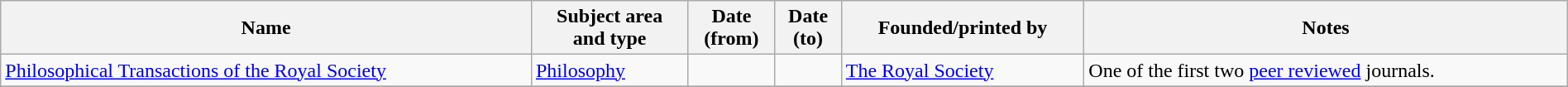<table class="wikitable sortable" width="100%">
<tr>
<th>Name</th>
<th>Subject area<br>and type</th>
<th>Date<br>(from)</th>
<th>Date<br>(to)</th>
<th>Founded/printed by</th>
<th>Notes</th>
</tr>
<tr>
<td><a href='#'>Philosophical Transactions of the Royal Society</a></td>
<td><a href='#'>Philosophy</a></td>
<td> </td>
<td> </td>
<td><a href='#'>The Royal Society</a></td>
<td>One of the first two <a href='#'>peer reviewed</a> journals.</td>
</tr>
<tr>
</tr>
</table>
